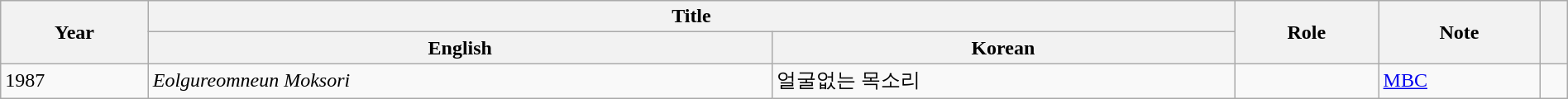<table class="wikitable" style="clear:none; font-size:100%; padding:0 auto; width:100%; margin:auto">
<tr>
<th rowspan="2" scope="col">Year</th>
<th colspan="2" scope="col">Title</th>
<th rowspan="2" scope="col">Role</th>
<th rowspan="2" scope="col">Note</th>
<th rowspan="2" scope="col" class="unsortable"></th>
</tr>
<tr>
<th>English</th>
<th>Korean</th>
</tr>
<tr>
<td>1987</td>
<td><em>Eolgureomneun Moksori</em></td>
<td>얼굴없는 목소리</td>
<td></td>
<td><a href='#'>MBC</a></td>
<td></td>
</tr>
</table>
